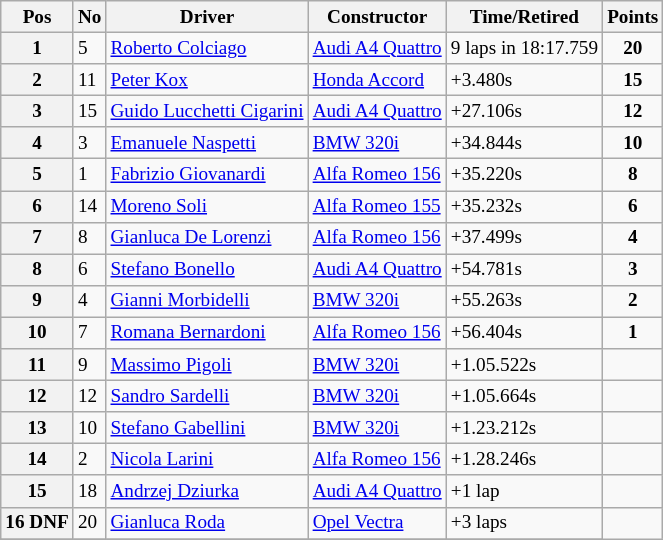<table class="wikitable" style="font-size: 80%;">
<tr>
<th>Pos</th>
<th>No</th>
<th>Driver</th>
<th>Constructor</th>
<th>Time/Retired</th>
<th>Points</th>
</tr>
<tr>
<th>1</th>
<td>5</td>
<td> <a href='#'>Roberto Colciago</a></td>
<td><a href='#'>Audi A4 Quattro</a></td>
<td>9 laps in 18:17.759</td>
<td style="text-align:center"><strong>20</strong></td>
</tr>
<tr>
<th>2</th>
<td>11</td>
<td> <a href='#'>Peter Kox</a></td>
<td><a href='#'>Honda Accord</a></td>
<td>+3.480s</td>
<td style="text-align:center"><strong>15</strong></td>
</tr>
<tr>
<th>3</th>
<td>15</td>
<td> <a href='#'>Guido Lucchetti Cigarini</a></td>
<td><a href='#'>Audi A4 Quattro</a></td>
<td>+27.106s</td>
<td style="text-align:center"><strong>12</strong></td>
</tr>
<tr>
<th>4</th>
<td>3</td>
<td> <a href='#'>Emanuele Naspetti</a></td>
<td><a href='#'>BMW 320i</a></td>
<td>+34.844s</td>
<td style="text-align:center"><strong>10</strong></td>
</tr>
<tr>
<th>5</th>
<td>1</td>
<td> <a href='#'>Fabrizio Giovanardi</a></td>
<td><a href='#'>Alfa Romeo 156</a></td>
<td>+35.220s</td>
<td style="text-align:center"><strong>8</strong></td>
</tr>
<tr>
<th>6</th>
<td>14</td>
<td> <a href='#'>Moreno Soli</a></td>
<td><a href='#'>Alfa Romeo 155</a></td>
<td>+35.232s</td>
<td style="text-align:center"><strong>6</strong></td>
</tr>
<tr>
<th>7</th>
<td>8</td>
<td> <a href='#'>Gianluca De Lorenzi</a></td>
<td><a href='#'>Alfa Romeo 156</a></td>
<td>+37.499s</td>
<td style="text-align:center"><strong>4</strong></td>
</tr>
<tr>
<th>8</th>
<td>6</td>
<td> <a href='#'>Stefano Bonello</a></td>
<td><a href='#'>Audi A4 Quattro</a></td>
<td>+54.781s</td>
<td style="text-align:center"><strong>3</strong></td>
</tr>
<tr>
<th>9</th>
<td>4</td>
<td> <a href='#'>Gianni Morbidelli</a></td>
<td><a href='#'>BMW 320i</a></td>
<td>+55.263s</td>
<td style="text-align:center"><strong>2</strong></td>
</tr>
<tr>
<th>10</th>
<td>7</td>
<td> <a href='#'>Romana Bernardoni</a></td>
<td><a href='#'>Alfa Romeo 156</a></td>
<td>+56.404s</td>
<td style="text-align:center"><strong>1</strong></td>
</tr>
<tr>
<th>11</th>
<td>9</td>
<td> <a href='#'>Massimo Pigoli</a></td>
<td><a href='#'>BMW 320i</a></td>
<td>+1.05.522s</td>
<td></td>
</tr>
<tr>
<th>12</th>
<td>12</td>
<td> <a href='#'>Sandro Sardelli</a></td>
<td><a href='#'>BMW 320i</a></td>
<td>+1.05.664s</td>
<td></td>
</tr>
<tr>
<th>13</th>
<td>10</td>
<td> <a href='#'>Stefano Gabellini</a></td>
<td><a href='#'>BMW 320i</a></td>
<td>+1.23.212s</td>
<td></td>
</tr>
<tr>
<th>14</th>
<td>2</td>
<td> <a href='#'>Nicola Larini</a></td>
<td><a href='#'>Alfa Romeo 156</a></td>
<td>+1.28.246s</td>
<td></td>
</tr>
<tr>
<th>15</th>
<td>18</td>
<td> <a href='#'>Andrzej Dziurka</a></td>
<td><a href='#'>Audi A4 Quattro</a></td>
<td>+1 lap</td>
<td></td>
</tr>
<tr>
<th>16 DNF</th>
<td>20</td>
<td> <a href='#'>Gianluca Roda</a></td>
<td><a href='#'>Opel Vectra</a></td>
<td>+3 laps</td>
</tr>
<tr>
</tr>
</table>
